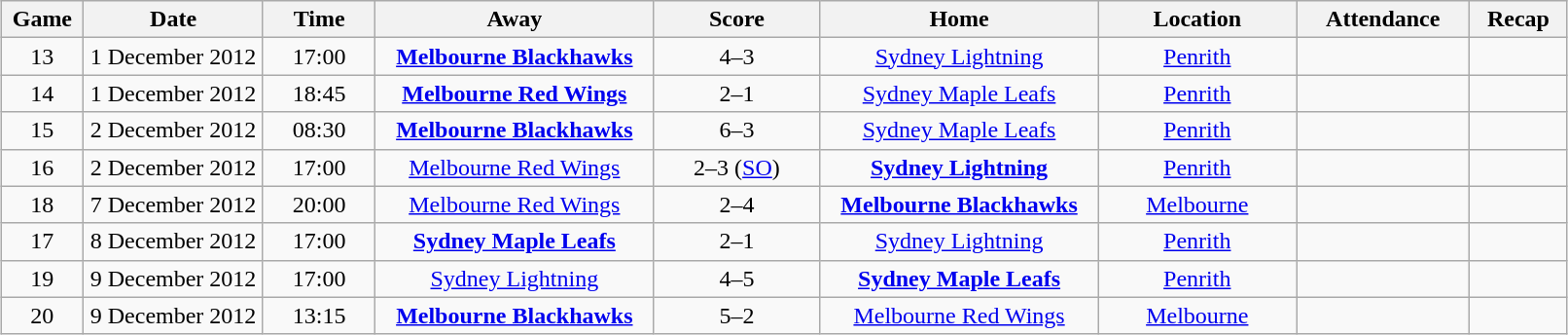<table class="wikitable" width="85%" style="margin: 1em auto 1em auto">
<tr>
<th width="1%">Game</th>
<th width="6%">Date</th>
<th width="4%">Time</th>
<th width="10%">Away</th>
<th width="6%">Score</th>
<th width="10%">Home</th>
<th width="7%">Location</th>
<th width="4%">Attendance</th>
<th width="2%">Recap</th>
</tr>
<tr align="center">
<td>13</td>
<td>1 December 2012</td>
<td>17:00</td>
<td><strong><a href='#'>Melbourne Blackhawks</a></strong></td>
<td>4–3</td>
<td><a href='#'>Sydney Lightning</a></td>
<td><a href='#'>Penrith</a></td>
<td></td>
<td></td>
</tr>
<tr align="center">
<td>14</td>
<td>1 December 2012</td>
<td>18:45</td>
<td><strong><a href='#'>Melbourne Red Wings</a></strong></td>
<td>2–1</td>
<td><a href='#'>Sydney Maple Leafs</a></td>
<td><a href='#'>Penrith</a></td>
<td></td>
<td></td>
</tr>
<tr align="center">
<td>15</td>
<td>2 December 2012</td>
<td>08:30</td>
<td><strong><a href='#'>Melbourne Blackhawks</a></strong></td>
<td>6–3</td>
<td><a href='#'>Sydney Maple Leafs</a></td>
<td><a href='#'>Penrith</a></td>
<td></td>
<td></td>
</tr>
<tr align="center">
<td>16</td>
<td>2 December 2012</td>
<td>17:00</td>
<td><a href='#'>Melbourne Red Wings</a></td>
<td>2–3 (<a href='#'>SO</a>)</td>
<td><strong><a href='#'>Sydney Lightning</a></strong></td>
<td><a href='#'>Penrith</a></td>
<td></td>
<td></td>
</tr>
<tr align="center">
<td>18</td>
<td>7 December 2012</td>
<td>20:00</td>
<td><a href='#'>Melbourne Red Wings</a></td>
<td>2–4</td>
<td><strong><a href='#'>Melbourne Blackhawks</a></strong></td>
<td><a href='#'>Melbourne</a></td>
<td></td>
<td></td>
</tr>
<tr align="center">
<td>17</td>
<td>8 December 2012</td>
<td>17:00</td>
<td><strong><a href='#'>Sydney Maple Leafs</a></strong></td>
<td>2–1</td>
<td><a href='#'>Sydney Lightning</a></td>
<td><a href='#'>Penrith</a></td>
<td></td>
<td></td>
</tr>
<tr align="center">
<td>19</td>
<td>9 December 2012</td>
<td>17:00</td>
<td><a href='#'>Sydney Lightning</a></td>
<td>4–5</td>
<td><strong><a href='#'>Sydney Maple Leafs</a></strong></td>
<td><a href='#'>Penrith</a></td>
<td></td>
<td></td>
</tr>
<tr align="center">
<td>20</td>
<td>9 December 2012</td>
<td>13:15</td>
<td><strong><a href='#'>Melbourne Blackhawks</a></strong></td>
<td>5–2</td>
<td><a href='#'>Melbourne Red Wings</a></td>
<td><a href='#'>Melbourne</a></td>
<td></td>
<td></td>
</tr>
</table>
